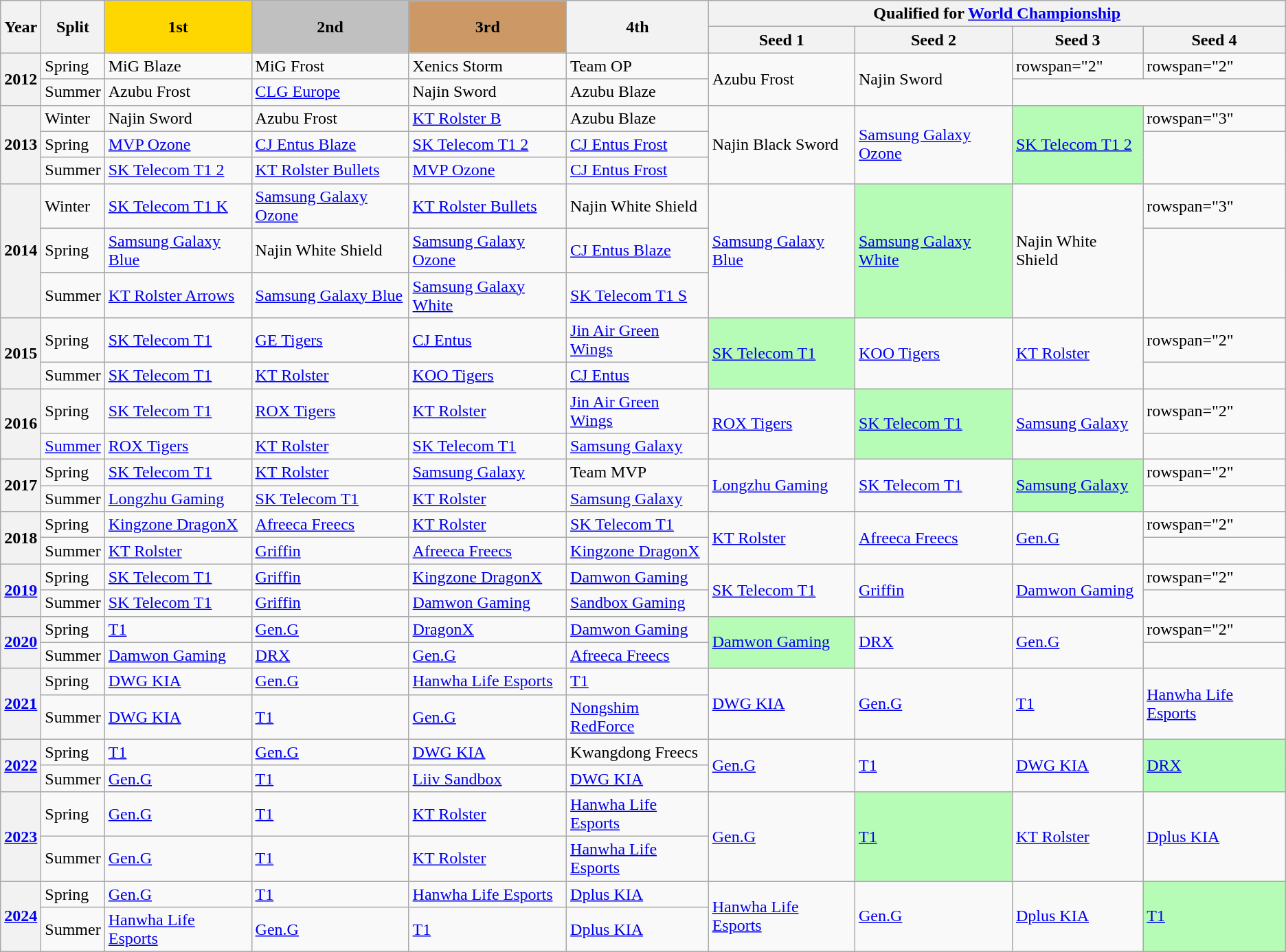<table class="wikitable plainrowheaders" style="text-align:left">
<tr>
<th rowspan="2">Year</th>
<th rowspan="2">Split</th>
<th rowspan="2" style="background:gold;">1st</th>
<th rowspan="2" style="background:silver;">2nd</th>
<th rowspan="2" style="background:#c96;">3rd</th>
<th rowspan="2">4th</th>
<th colspan="4">Qualified for <a href='#'>World Championship</a></th>
</tr>
<tr>
<th>Seed 1</th>
<th>Seed 2</th>
<th>Seed 3</th>
<th>Seed 4</th>
</tr>
<tr>
<th rowspan="2">2012</th>
<td scope="row">Spring</td>
<td>MiG Blaze</td>
<td>MiG Frost</td>
<td>Xenics Storm</td>
<td>Team OP</td>
<td rowspan="2">Azubu Frost</td>
<td rowspan="2">Najin Sword</td>
<td>rowspan="2" </td>
<td>rowspan="2" </td>
</tr>
<tr>
<td scope="row">Summer</td>
<td>Azubu Frost</td>
<td><a href='#'>CLG Europe</a></td>
<td>Najin Sword</td>
<td>Azubu Blaze</td>
</tr>
<tr>
<th rowspan="3">2013</th>
<td scope="row">Winter</td>
<td>Najin Sword</td>
<td>Azubu Frost</td>
<td><a href='#'>KT Rolster B</a></td>
<td>Azubu Blaze</td>
<td rowspan="3">Najin Black Sword</td>
<td rowspan="3"><a href='#'>Samsung Galaxy Ozone</a></td>
<td rowspan="3" style="background:#b6fcb6;"><a href='#'>SK Telecom T1 2</a> </td>
<td>rowspan="3" </td>
</tr>
<tr>
<td scope="row">Spring</td>
<td><a href='#'>MVP Ozone</a></td>
<td><a href='#'>CJ Entus Blaze</a></td>
<td><a href='#'>SK Telecom T1 2</a></td>
<td><a href='#'>CJ Entus Frost</a></td>
</tr>
<tr>
<td scope="row">Summer</td>
<td><a href='#'>⁠SK Telecom T1 2</a></td>
<td><a href='#'>KT Rolster Bullets</a></td>
<td><a href='#'>MVP Ozone</a></td>
<td><a href='#'> CJ Entus Frost</a></td>
</tr>
<tr>
<th rowspan="3">2014</th>
<td scope="row">Winter</td>
<td><a href='#'>SK Telecom T1 K</a></td>
<td><a href='#'>Samsung Galaxy Ozone</a></td>
<td><a href='#'>KT Rolster Bullets</a></td>
<td>Najin White Shield</td>
<td rowspan="3"><a href='#'>Samsung Galaxy Blue</a></td>
<td rowspan="3" style="background:#b6fcb6;"><a href='#'>Samsung Galaxy White</a> </td>
<td rowspan="3">Najin White Shield</td>
<td>rowspan="3" </td>
</tr>
<tr>
<td scope="row">Spring</td>
<td><a href='#'>Samsung Galaxy Blue</a></td>
<td>Najin White Shield</td>
<td><a href='#'>Samsung Galaxy Ozone</a></td>
<td><a href='#'>CJ Entus Blaze</a></td>
</tr>
<tr>
<td scope="row">Summer</td>
<td><a href='#'>KT Rolster Arrows</a></td>
<td><a href='#'>Samsung Galaxy Blue</a></td>
<td><a href='#'>Samsung Galaxy White</a></td>
<td><a href='#'>⁠SK Telecom T1 S</a></td>
</tr>
<tr>
<th rowspan="2">2015</th>
<td scope="row">Spring</td>
<td><a href='#'>SK Telecom T1</a></td>
<td><a href='#'>GE Tigers</a></td>
<td><a href='#'>CJ Entus</a></td>
<td><a href='#'>Jin Air Green Wings</a></td>
<td rowspan="2" style="background:#b6fcb6;"><a href='#'>SK Telecom T1</a> </td>
<td rowspan="2"><a href='#'>KOO Tigers</a></td>
<td rowspan="2"><a href='#'>KT Rolster</a></td>
<td>rowspan="2" </td>
</tr>
<tr>
<td scope="row">Summer</td>
<td><a href='#'>SK Telecom T1</a></td>
<td><a href='#'>KT Rolster</a></td>
<td><a href='#'>KOO Tigers</a></td>
<td><a href='#'>CJ Entus</a></td>
</tr>
<tr>
<th rowspan="2">2016</th>
<td scope="row">Spring</td>
<td><a href='#'>SK Telecom T1</a></td>
<td><a href='#'>ROX Tigers</a></td>
<td><a href='#'>KT Rolster</a></td>
<td><a href='#'>Jin Air Green Wings</a></td>
<td rowspan="2"><a href='#'>ROX Tigers</a></td>
<td rowspan="2" style="background:#b6fcb6;"><a href='#'>SK Telecom T1</a> </td>
<td rowspan="2"><a href='#'>Samsung Galaxy</a></td>
<td>rowspan="2" </td>
</tr>
<tr>
<td scope="row"><a href='#'>Summer</a></td>
<td><a href='#'>ROX Tigers</a></td>
<td><a href='#'>KT Rolster</a></td>
<td><a href='#'>SK Telecom T1</a></td>
<td><a href='#'>Samsung Galaxy</a></td>
</tr>
<tr>
<th rowspan="2">2017</th>
<td scope="row">Spring</td>
<td><a href='#'>SK Telecom T1</a></td>
<td><a href='#'>KT Rolster</a></td>
<td><a href='#'>Samsung Galaxy</a></td>
<td>Team MVP</td>
<td rowspan="2"><a href='#'>Longzhu Gaming</a></td>
<td rowspan="2"><a href='#'>SK Telecom T1</a></td>
<td rowspan="2" style="background:#b6fcb6;"><a href='#'>Samsung Galaxy</a> </td>
<td>rowspan="2" </td>
</tr>
<tr>
<td scope="row">Summer</td>
<td><a href='#'>Longzhu Gaming</a></td>
<td><a href='#'>SK Telecom T1</a></td>
<td><a href='#'>KT Rolster</a></td>
<td><a href='#'>Samsung Galaxy</a></td>
</tr>
<tr>
<th rowspan="2">2018</th>
<td scope="row">Spring</td>
<td><a href='#'>Kingzone DragonX</a></td>
<td><a href='#'>Afreeca Freecs</a></td>
<td><a href='#'>KT Rolster</a></td>
<td><a href='#'>SK Telecom T1</a></td>
<td rowspan="2"><a href='#'>KT Rolster</a></td>
<td rowspan="2"><a href='#'>Afreeca Freecs</a></td>
<td rowspan="2"><a href='#'>Gen.G</a></td>
<td>rowspan="2" </td>
</tr>
<tr>
<td scope="row">Summer</td>
<td><a href='#'>KT Rolster</a></td>
<td><a href='#'>Griffin</a></td>
<td><a href='#'>Afreeca Freecs</a></td>
<td><a href='#'>Kingzone DragonX</a></td>
</tr>
<tr>
<th rowspan="2"><a href='#'>2019</a></th>
<td scope="row">Spring</td>
<td><a href='#'>SK Telecom T1</a></td>
<td><a href='#'>Griffin</a></td>
<td><a href='#'>Kingzone DragonX</a></td>
<td><a href='#'>Damwon Gaming</a></td>
<td rowspan="2"><a href='#'>SK Telecom T1</a></td>
<td rowspan="2"><a href='#'>Griffin</a></td>
<td rowspan="2"><a href='#'>Damwon Gaming</a></td>
<td>rowspan="2" </td>
</tr>
<tr>
<td>Summer</td>
<td><a href='#'>SK Telecom T1</a></td>
<td><a href='#'>Griffin</a></td>
<td><a href='#'>Damwon Gaming</a></td>
<td><a href='#'>Sandbox Gaming</a></td>
</tr>
<tr>
<th rowspan="2"><a href='#'>2020</a></th>
<td scope="row">Spring</td>
<td><a href='#'>T1</a></td>
<td><a href='#'>Gen.G</a></td>
<td><a href='#'>DragonX</a></td>
<td><a href='#'>Damwon Gaming</a></td>
<td rowspan="2" style="background:#b6fcb6;"><a href='#'>Damwon Gaming</a> </td>
<td rowspan="2"><a href='#'>DRX</a></td>
<td rowspan="2"><a href='#'>Gen.G</a></td>
<td>rowspan="2" </td>
</tr>
<tr>
<td scope="row">Summer</td>
<td><a href='#'>Damwon Gaming</a></td>
<td><a href='#'>DRX</a></td>
<td><a href='#'>Gen.G</a></td>
<td><a href='#'>Afreeca Freecs</a></td>
</tr>
<tr>
<th rowspan="2"><a href='#'>2021</a></th>
<td scope="row">Spring</td>
<td><a href='#'>DWG KIA</a></td>
<td><a href='#'>Gen.G</a></td>
<td><a href='#'>Hanwha Life Esports</a></td>
<td><a href='#'>T1</a></td>
<td rowspan="2"><a href='#'>DWG KIA</a></td>
<td rowspan="2"><a href='#'>Gen.G</a></td>
<td rowspan="2"><a href='#'>T1</a></td>
<td rowspan="2"><a href='#'>Hanwha Life Esports</a></td>
</tr>
<tr>
<td scope="row">Summer</td>
<td><a href='#'>DWG KIA</a></td>
<td><a href='#'>T1</a></td>
<td><a href='#'>Gen.G</a></td>
<td><a href='#'>Nongshim RedForce</a></td>
</tr>
<tr>
<th rowspan="2"><a href='#'>2022</a></th>
<td scope="row">Spring</td>
<td><a href='#'>T1</a></td>
<td><a href='#'>Gen.G</a></td>
<td><a href='#'>DWG KIA</a></td>
<td>Kwangdong Freecs</td>
<td rowspan="2"><a href='#'>Gen.G</a></td>
<td rowspan="2"><a href='#'>T1</a></td>
<td rowspan="2"><a href='#'>DWG KIA</a></td>
<td rowspan="2" style="background:#b6fcb6;"><a href='#'>DRX</a> </td>
</tr>
<tr>
<td scope="row">Summer</td>
<td><a href='#'>Gen.G</a></td>
<td><a href='#'>T1</a></td>
<td><a href='#'>Liiv Sandbox</a></td>
<td><a href='#'>DWG KIA</a></td>
</tr>
<tr>
<th rowspan="2"><a href='#'>2023</a></th>
<td scope="row">Spring</td>
<td><a href='#'>Gen.G</a></td>
<td><a href='#'>T1</a></td>
<td><a href='#'>KT Rolster</a></td>
<td><a href='#'>Hanwha Life Esports</a></td>
<td rowspan="2"><a href='#'>Gen.G</a></td>
<td rowspan="2" style="background:#b6fcb6;"><a href='#'>T1</a> </td>
<td rowspan="2"><a href='#'>KT Rolster</a></td>
<td rowspan="2"><a href='#'>Dplus KIA</a></td>
</tr>
<tr>
<td scope="row">Summer</td>
<td><a href='#'>Gen.G</a></td>
<td><a href='#'>T1</a></td>
<td><a href='#'>KT Rolster</a></td>
<td><a href='#'>Hanwha Life Esports</a></td>
</tr>
<tr>
<th rowspan="2"><a href='#'>2024</a></th>
<td scope="row">Spring</td>
<td><a href='#'>Gen.G</a></td>
<td><a href='#'>T1</a></td>
<td><a href='#'>Hanwha Life Esports</a></td>
<td><a href='#'>Dplus KIA</a></td>
<td rowspan="2"><a href='#'>Hanwha Life Esports</a></td>
<td rowspan="2"><a href='#'>Gen.G</a></td>
<td rowspan="2"><a href='#'>Dplus KIA</a></td>
<td rowspan="2" style="background:#b6fcb6;"><a href='#'>T1</a> </td>
</tr>
<tr>
<td scope="row">Summer</td>
<td><a href='#'>Hanwha Life Esports</a></td>
<td><a href='#'>Gen.G</a></td>
<td><a href='#'>T1</a></td>
<td><a href='#'>Dplus KIA</a></td>
</tr>
</table>
